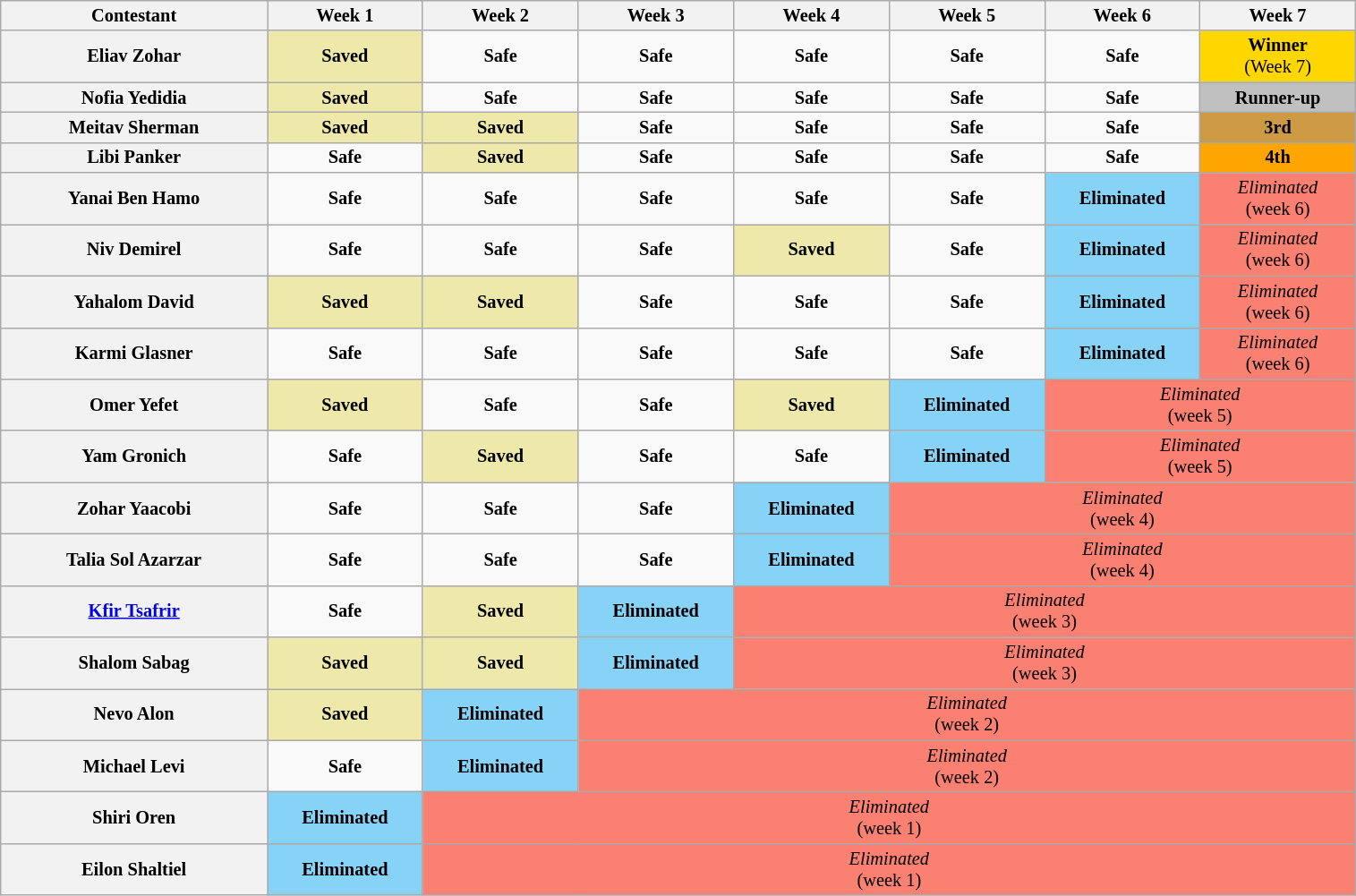<table class="wikitable" style="text-align:center; font-size:85%">
<tr>
<th style="width:12%">Contestant</th>
<th style="width:7%">Week 1</th>
<th style="width:7%">Week 2</th>
<th style="width:7%">Week 3</th>
<th style="width:7%">Week 4</th>
<th style="width:7%">Week 5</th>
<th style="width:7%">Week 6</th>
<th style="width:7%">Week 7</th>
</tr>
<tr>
<th>Eliav Zohar</th>
<td style = "background:#EEE8AA"><strong>Saved</strong></td>
<td><strong>Safe</strong></td>
<td><strong>Safe</strong></td>
<td><strong>Safe</strong></td>
<td><strong>Safe</strong></td>
<td><strong>Safe</strong></td>
<td style="background:gold"><strong>Winner</strong><br>(Week 7)</td>
</tr>
<tr>
<th>Nofia Yedidia</th>
<td style = "background:#EEE8AA"><strong>Saved</strong></td>
<td><strong>Safe</strong></td>
<td><strong>Safe</strong></td>
<td><strong>Safe</strong></td>
<td><strong>Safe</strong></td>
<td><strong>Safe</strong></td>
<td style="background:silver"><strong>Runner-up</strong></td>
</tr>
<tr>
<th>Meitav Sherman</th>
<td style = "background:#EEE8AA"><strong>Saved</strong></td>
<td style = "background:#EEE8AA"><strong>Saved</strong></td>
<td><strong>Safe</strong></td>
<td><strong>Safe</strong></td>
<td><strong>Safe</strong></td>
<td><strong>Safe</strong></td>
<td style="background:#c94"><strong>3rd</strong></td>
</tr>
<tr>
<th>Libi Panker</th>
<td><strong>Safe</strong></td>
<td style = "background:#EEE8AA"><strong>Saved</strong></td>
<td><strong>Safe</strong></td>
<td><strong>Safe</strong></td>
<td><strong>Safe</strong></td>
<td><strong>Safe</strong></td>
<td style="background:orange"><strong>4th</strong></td>
</tr>
<tr>
<th>Yanai Ben Hamo</th>
<td><strong>Safe</strong></td>
<td><strong>Safe</strong></td>
<td><strong>Safe</strong></td>
<td><strong>Safe</strong></td>
<td><strong>Safe</strong></td>
<td style = "background:#87D3F8"><strong>Eliminated</strong></td>
<td style = "background:#FA8072" colspan=2><em>Eliminated</em><br>(week 6)</td>
</tr>
<tr>
<th>Niv Demirel</th>
<td><strong>Safe</strong></td>
<td><strong>Safe</strong></td>
<td><strong>Safe</strong></td>
<td style = "background:#EEE8AA"><strong>Saved</strong></td>
<td><strong>Safe</strong></td>
<td style = "background:#87D3F8"><strong>Eliminated</strong></td>
<td style = "background:#FA8072" colspan=2><em>Eliminated</em><br>(week 6)</td>
</tr>
<tr>
<th>Yahalom David</th>
<td style = "background:#EEE8AA"><strong>Saved</strong></td>
<td style = "background:#EEE8AA"><strong>Saved</strong></td>
<td><strong>Safe</strong></td>
<td><strong>Safe</strong></td>
<td><strong>Safe</strong></td>
<td style = "background:#87D3F8"><strong>Eliminated</strong></td>
<td style = "background:#FA8072" colspan=2><em>Eliminated</em><br>(week 6)</td>
</tr>
<tr>
<th>Karmi Glasner</th>
<td><strong>Safe</strong></td>
<td><strong>Safe</strong></td>
<td><strong>Safe</strong></td>
<td><strong>Safe</strong></td>
<td><strong>Safe</strong></td>
<td style = "background:#87D3F8"><strong>Eliminated</strong></td>
<td style = "background:#FA8072" colspan=2><em>Eliminated</em><br>(week 6)</td>
</tr>
<tr>
<th>Omer Yefet</th>
<td style = "background:#EEE8AA"><strong>Saved</strong></td>
<td><strong>Safe</strong></td>
<td><strong>Safe</strong></td>
<td style = "background:#EEE8AA"><strong>Saved</strong></td>
<td style = "background:#87D3F8"><strong>Eliminated</strong></td>
<td style = "background:#FA8072" colspan=3><em>Eliminated</em><br>(week 5)</td>
</tr>
<tr>
<th>Yam Gronich</th>
<td><strong>Safe</strong></td>
<td style = "background:#EEE8AA"><strong>Saved</strong></td>
<td><strong>Safe</strong></td>
<td><strong>Safe</strong></td>
<td style = "background:#87D3F8"><strong>Eliminated</strong></td>
<td style = "background:#FA8072" colspan=3><em>Eliminated</em><br>(week 5)</td>
</tr>
<tr>
<th>Zohar Yaacobi</th>
<td><strong>Safe</strong></td>
<td><strong>Safe</strong></td>
<td><strong>Safe</strong></td>
<td style = "background:#87D3F8"><strong>Eliminated</strong></td>
<td style = "background:#FA8072" colspan=4><em>Eliminated</em><br>(week 4)</td>
</tr>
<tr>
<th>Talia Sol Azarzar</th>
<td><strong>Safe</strong></td>
<td><strong>Safe</strong></td>
<td><strong>Safe</strong></td>
<td style = "background:#87D3F8"><strong>Eliminated</strong></td>
<td style = "background:#FA8072" colspan=4><em>Eliminated</em><br>(week 4)</td>
</tr>
<tr>
<th><a href='#'>Kfir Tsafrir</a></th>
<td><strong>Safe</strong></td>
<td style = "background:#EEE8AA"><strong>Saved</strong></td>
<td style = "background:#87D3F8"><strong>Eliminated</strong></td>
<td style = "background:#FA8072" colspan=5><em>Eliminated</em><br>(week 3)</td>
</tr>
<tr>
<th>Shalom Sabag</th>
<td style = "background:#EEE8AA"><strong>Saved</strong></td>
<td style = "background:#EEE8AA"><strong>Saved</strong></td>
<td style = "background:#87D3F8"><strong>Eliminated</strong></td>
<td style = "background:#FA8072" colspan=5><em>Eliminated</em><br>(week 3)</td>
</tr>
<tr>
<th>Nevo Alon</th>
<td style = "background:#EEE8AA"><strong>Saved</strong></td>
<td style = "background:#87D3F8"><strong>Eliminated</strong></td>
<td style = "background:#FA8072" colspan=6><em>Eliminated</em><br>(week 2)</td>
</tr>
<tr>
<th>Michael Levi</th>
<td><strong>Safe</strong></td>
<td style = "background:#87D3F8"><strong>Eliminated</strong></td>
<td style = "background:#FA8072" colspan=6><em>Eliminated</em><br>(week 2)</td>
</tr>
<tr>
<th>Shiri Oren</th>
<td style = "background:#87D3F8"><strong>Eliminated</strong></td>
<td style = "background:#FA8072" colspan=7><em>Eliminated</em><br>(week 1)</td>
</tr>
<tr>
<th>Eilon Shaltiel</th>
<td style = "background:#87D3F8"><strong>Eliminated</strong></td>
<td style = "background:#FA8072" colspan=7><em>Eliminated</em><br>(week 1)</td>
</tr>
</table>
